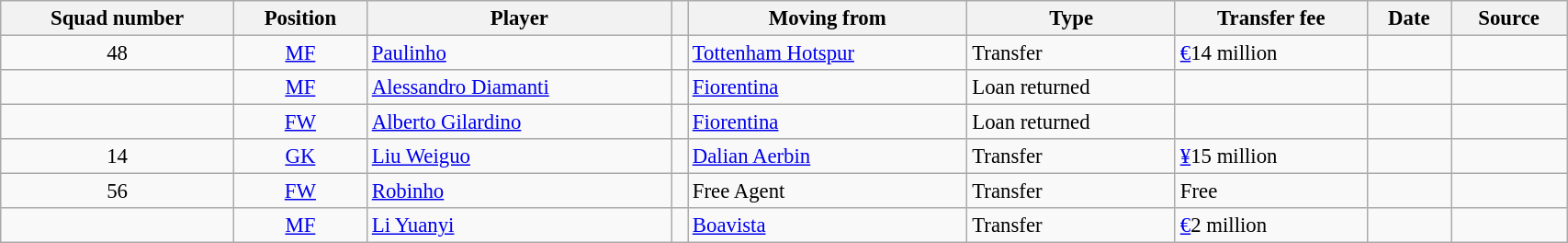<table class="wikitable sortable" style="width:90%; text-align:left; font-size:95%;">
<tr>
<th><strong>Squad number</strong></th>
<th><strong>Position</strong></th>
<th><strong>Player</strong></th>
<th></th>
<th><strong>Moving from</strong></th>
<th><strong>Type</strong></th>
<th><strong>Transfer fee</strong></th>
<th><strong>Date</strong></th>
<th><strong>Source</strong></th>
</tr>
<tr>
<td align=center>48</td>
<td align=center><a href='#'>MF</a></td>
<td align=left> <a href='#'>Paulinho</a></td>
<td align=center></td>
<td align=left> <a href='#'>Tottenham Hotspur</a></td>
<td>Transfer</td>
<td><a href='#'>€</a>14 million</td>
<td></td>
<td align=center></td>
</tr>
<tr>
<td align=center></td>
<td align=center><a href='#'>MF</a></td>
<td align=left> <a href='#'>Alessandro Diamanti</a></td>
<td align=center></td>
<td align=left> <a href='#'>Fiorentina</a></td>
<td>Loan returned</td>
<td></td>
<td></td>
<td align=center></td>
</tr>
<tr>
<td align=center></td>
<td align=center><a href='#'>FW</a></td>
<td align=left> <a href='#'>Alberto Gilardino</a></td>
<td align=center></td>
<td align=left> <a href='#'>Fiorentina</a></td>
<td>Loan returned</td>
<td></td>
<td></td>
<td align=center></td>
</tr>
<tr>
<td align=center>14</td>
<td align=center><a href='#'>GK</a></td>
<td align=left> <a href='#'>Liu Weiguo</a></td>
<td align=center></td>
<td align=left> <a href='#'>Dalian Aerbin</a></td>
<td>Transfer</td>
<td><a href='#'>¥</a>15 million</td>
<td></td>
<td align=center></td>
</tr>
<tr>
<td align=center>56</td>
<td align=center><a href='#'>FW</a></td>
<td align=left> <a href='#'>Robinho</a></td>
<td align=center></td>
<td align=left>Free Agent</td>
<td>Transfer</td>
<td>Free</td>
<td></td>
<td align=center></td>
</tr>
<tr>
<td align=center></td>
<td align=center><a href='#'>MF</a></td>
<td align=left> <a href='#'>Li Yuanyi</a></td>
<td align=center></td>
<td align=left> <a href='#'>Boavista</a></td>
<td>Transfer</td>
<td><a href='#'>€</a>2 million</td>
<td></td>
<td align=center></td>
</tr>
</table>
